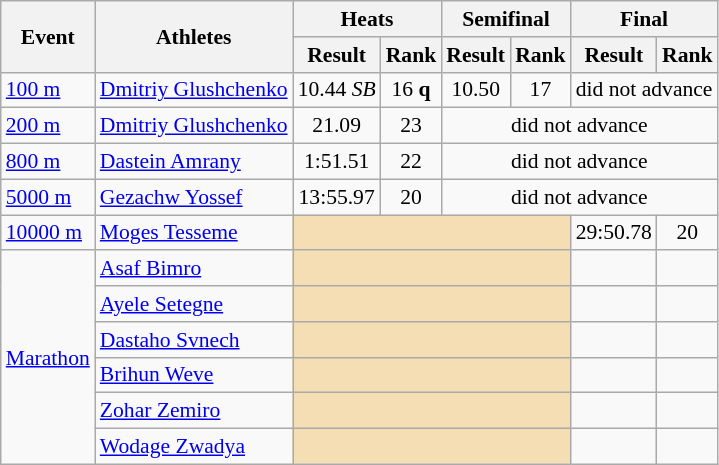<table class="wikitable" border="1" style="font-size:90%">
<tr>
<th rowspan="2">Event</th>
<th rowspan="2">Athletes</th>
<th colspan="2">Heats</th>
<th colspan="2">Semifinal</th>
<th colspan="2">Final</th>
</tr>
<tr>
<th>Result</th>
<th>Rank</th>
<th>Result</th>
<th>Rank</th>
<th>Result</th>
<th>Rank</th>
</tr>
<tr>
<td rowspan="1"><a href='#'>100 m</a></td>
<td><a href='#'>Dmitriy Glushchenko</a></td>
<td align=center>10.44 <em>SB</em></td>
<td align=center>16 <strong>q</strong></td>
<td align=center>10.50</td>
<td align=center>17</td>
<td align=center colspan=2>did not advance</td>
</tr>
<tr>
<td rowspan="1"><a href='#'>200 m</a></td>
<td><a href='#'>Dmitriy Glushchenko</a></td>
<td align=center>21.09</td>
<td align=center>23</td>
<td align=center colspan=4>did not advance</td>
</tr>
<tr>
<td rowspan="1"><a href='#'>800 m</a></td>
<td><a href='#'>Dastein Amrany</a></td>
<td align=center>1:51.51</td>
<td align=center>22</td>
<td align=center colspan=4>did not advance</td>
</tr>
<tr>
<td rowspan="1"><a href='#'>5000 m</a></td>
<td><a href='#'>Gezachw Yossef</a></td>
<td align=center>13:55.97</td>
<td align=center>20</td>
<td align=center colspan=4>did not advance</td>
</tr>
<tr>
<td rowspan="1"><a href='#'>10000 m</a></td>
<td><a href='#'>Moges Tesseme</a></td>
<td colspan="4" bgcolor="wheat"></td>
<td align=center>29:50.78</td>
<td align="center">20</td>
</tr>
<tr>
<td rowspan="6"><a href='#'>Marathon</a></td>
<td><a href='#'>Asaf Bimro</a></td>
<td colspan="4" bgcolor="wheat"></td>
<td align=center></td>
<td align=center></td>
</tr>
<tr>
<td><a href='#'>Ayele Setegne</a></td>
<td colspan="4" bgcolor="wheat"></td>
<td align=center></td>
<td align=center></td>
</tr>
<tr>
<td><a href='#'>Dastaho Svnech</a></td>
<td colspan="4" bgcolor="wheat"></td>
<td align=center></td>
<td align=center></td>
</tr>
<tr>
<td><a href='#'>Brihun Weve</a></td>
<td colspan="4" bgcolor="wheat"></td>
<td align=center></td>
<td align=center></td>
</tr>
<tr>
<td><a href='#'>Zohar Zemiro</a></td>
<td colspan="4" bgcolor="wheat"></td>
<td align=center></td>
<td align=center></td>
</tr>
<tr>
<td><a href='#'>Wodage Zwadya</a></td>
<td colspan="4" bgcolor="wheat"></td>
<td align=center></td>
<td align=center></td>
</tr>
</table>
